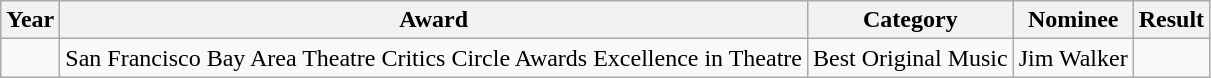<table class="wikitable">
<tr>
<th>Year</th>
<th>Award</th>
<th>Category</th>
<th>Nominee</th>
<th>Result</th>
</tr>
<tr>
<td></td>
<td>San Francisco Bay Area Theatre Critics Circle Awards Excellence in Theatre</td>
<td>Best Original Music</td>
<td>Jim Walker</td>
<td></td>
</tr>
</table>
